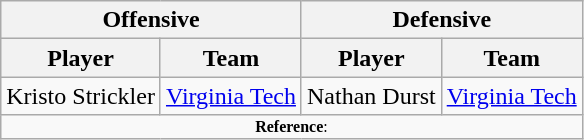<table class="wikitable" style="text-align: center;">
<tr>
<th colspan="2">Offensive</th>
<th colspan="2">Defensive</th>
</tr>
<tr>
<th>Player</th>
<th>Team</th>
<th>Player</th>
<th>Team</th>
</tr>
<tr>
<td>Kristo Strickler</td>
<td><a href='#'>Virginia Tech</a></td>
<td>Nathan Durst</td>
<td><a href='#'>Virginia Tech</a></td>
</tr>
<tr>
<td colspan="4"  style="font-size:8pt; text-align:center;"><strong>Reference</strong>:</td>
</tr>
</table>
